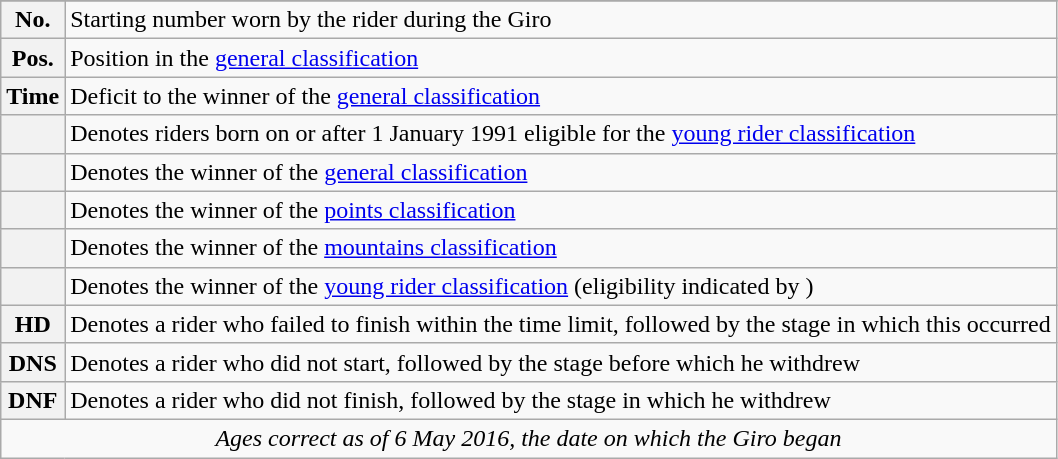<table class="wikitable">
<tr>
</tr>
<tr>
<th>No.</th>
<td>Starting number worn by the rider during the Giro</td>
</tr>
<tr>
<th>Pos.</th>
<td>Position in the <a href='#'>general classification</a></td>
</tr>
<tr>
<th>Time</th>
<td>Deficit to the winner of the <a href='#'>general classification</a></td>
</tr>
<tr>
<th></th>
<td>Denotes riders born on or after 1 January 1991 eligible for the <a href='#'>young rider classification</a></td>
</tr>
<tr>
<th></th>
<td>Denotes the winner of the <a href='#'>general classification</a></td>
</tr>
<tr>
<th></th>
<td>Denotes the winner of the <a href='#'>points classification</a></td>
</tr>
<tr>
<th></th>
<td>Denotes the winner of the <a href='#'>mountains classification</a></td>
</tr>
<tr>
<th></th>
<td>Denotes the winner of the <a href='#'>young rider classification</a> (eligibility indicated by )</td>
</tr>
<tr>
<th>HD</th>
<td>Denotes a rider who failed to finish within the time limit, followed by the stage in which this occurred</td>
</tr>
<tr>
<th>DNS</th>
<td>Denotes a rider who did not start, followed by the stage before which he withdrew</td>
</tr>
<tr>
<th>DNF</th>
<td>Denotes a rider who did not finish, followed by the stage in which he withdrew</td>
</tr>
<tr>
<td style="text-align:center;" colspan="2"><em>Ages correct as of 6 May 2016, the date on which the Giro began</em></td>
</tr>
</table>
